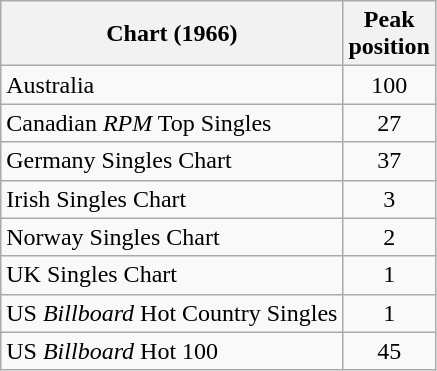<table class="wikitable sortable">
<tr>
<th align="left">Chart (1966)</th>
<th style="text-align:center;">Peak<br>position</th>
</tr>
<tr>
<td align="left">Australia </td>
<td style="text-align:center;">100</td>
</tr>
<tr>
<td align="left">Canadian <em>RPM</em> Top Singles</td>
<td style="text-align:center;">27</td>
</tr>
<tr>
<td align="left">Germany Singles Chart</td>
<td style="text-align:center;">37</td>
</tr>
<tr>
<td>Irish Singles Chart</td>
<td style="text-align:center;">3</td>
</tr>
<tr>
<td align="left">Norway Singles Chart</td>
<td style="text-align:center;">2</td>
</tr>
<tr>
<td align="left">UK Singles Chart</td>
<td style="text-align:center;">1</td>
</tr>
<tr>
<td align="left">US <em>Billboard</em> Hot Country Singles</td>
<td style="text-align:center;">1</td>
</tr>
<tr>
<td align="left">US <em>Billboard</em> Hot 100</td>
<td style="text-align:center;">45</td>
</tr>
</table>
